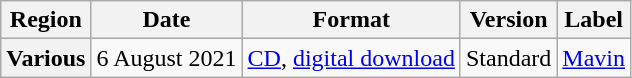<table class="wikitable plainrowheaders">
<tr>
<th>Region</th>
<th>Date</th>
<th>Format</th>
<th>Version</th>
<th>Label</th>
</tr>
<tr>
<th scope="row">Various</th>
<td>6 August 2021</td>
<td rowspan="2"><a href='#'>CD</a>, <a href='#'>digital download</a></td>
<td>Standard</td>
<td><a href='#'>Mavin</a></td>
</tr>
</table>
